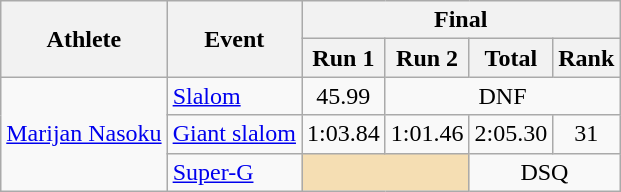<table class="wikitable">
<tr>
<th rowspan="2">Athlete</th>
<th rowspan="2">Event</th>
<th colspan="4">Final</th>
</tr>
<tr>
<th>Run 1</th>
<th>Run 2</th>
<th>Total</th>
<th>Rank</th>
</tr>
<tr>
<td rowspan=3><a href='#'>Marijan Nasoku</a></td>
<td><a href='#'>Slalom</a></td>
<td align="center">45.99</td>
<td align="center" colspan=3>DNF</td>
</tr>
<tr>
<td><a href='#'>Giant slalom</a></td>
<td align="center">1:03.84</td>
<td align="center">1:01.46</td>
<td align="center">2:05.30</td>
<td align="center">31</td>
</tr>
<tr>
<td><a href='#'>Super-G</a></td>
<td colspan=2 bgcolor="wheat"></td>
<td align="center" colspan=2>DSQ</td>
</tr>
</table>
